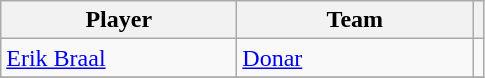<table class="wikitable">
<tr>
<th width=150>Player</th>
<th width=150>Team</th>
<th></th>
</tr>
<tr>
<td> <a href='#'>Erik Braal</a></td>
<td><a href='#'>Donar</a></td>
<td></td>
</tr>
<tr>
</tr>
</table>
